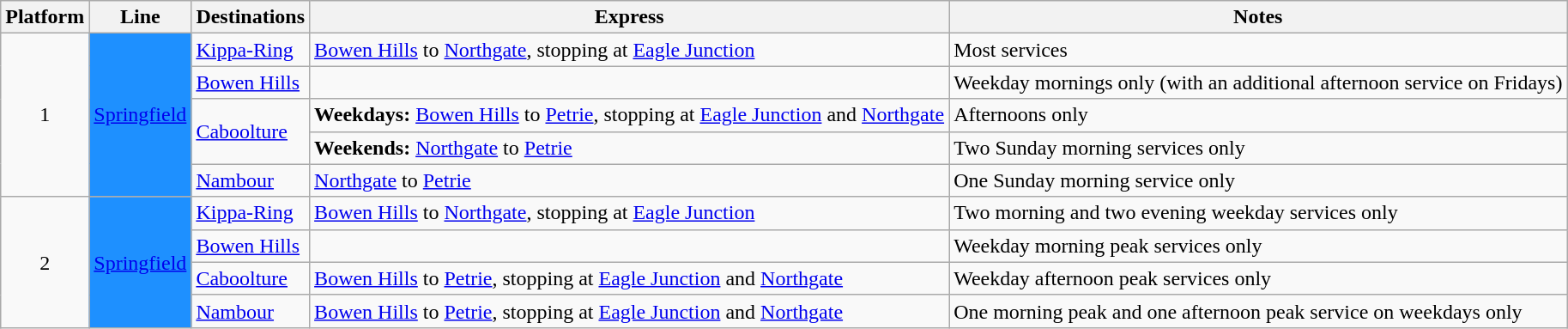<table class="wikitable" style="float: none; margin: 0.5em; ">
<tr>
<th>Platform</th>
<th>Line</th>
<th>Destinations</th>
<th>Express</th>
<th>Notes</th>
</tr>
<tr>
<td rowspan="5" style="text-align:center;">1</td>
<td rowspan="5" style="background:#1e90ff"><a href='#'><span>Springfield</span></a></td>
<td><a href='#'>Kippa-Ring</a></td>
<td><a href='#'>Bowen Hills</a> to <a href='#'>Northgate</a>, stopping at <a href='#'>Eagle Junction</a></td>
<td>Most services</td>
</tr>
<tr>
<td><a href='#'>Bowen Hills</a></td>
<td></td>
<td>Weekday mornings only (with an additional afternoon service on Fridays)</td>
</tr>
<tr>
<td rowspan="2"><a href='#'>Caboolture</a></td>
<td><strong>Weekdays:</strong> <a href='#'>Bowen Hills</a> to <a href='#'>Petrie</a>, stopping at <a href='#'>Eagle Junction</a> and <a href='#'>Northgate</a></td>
<td>Afternoons only</td>
</tr>
<tr>
<td><strong>Weekends:</strong> <a href='#'>Northgate</a> to <a href='#'>Petrie</a></td>
<td>Two Sunday morning services only</td>
</tr>
<tr>
<td><a href='#'>Nambour</a></td>
<td><a href='#'>Northgate</a> to <a href='#'>Petrie</a></td>
<td>One Sunday morning service only</td>
</tr>
<tr>
<td rowspan="4" style="text-align:center;">2</td>
<td rowspan="4" style=background:#1e90ff><a href='#'><span>Springfield</span></a></td>
<td><a href='#'>Kippa-Ring</a></td>
<td><a href='#'>Bowen Hills</a> to <a href='#'>Northgate</a>, stopping at <a href='#'>Eagle Junction</a></td>
<td>Two morning and two evening weekday services only</td>
</tr>
<tr>
<td><a href='#'>Bowen Hills</a></td>
<td></td>
<td>Weekday morning peak services only</td>
</tr>
<tr>
<td><a href='#'>Caboolture</a></td>
<td><a href='#'>Bowen Hills</a> to <a href='#'>Petrie</a>, stopping at <a href='#'>Eagle Junction</a> and <a href='#'>Northgate</a></td>
<td>Weekday afternoon peak services only</td>
</tr>
<tr>
<td><a href='#'>Nambour</a></td>
<td><a href='#'>Bowen Hills</a> to <a href='#'>Petrie</a>, stopping at <a href='#'>Eagle Junction</a> and <a href='#'>Northgate</a></td>
<td>One morning peak and one afternoon peak service on weekdays only</td>
</tr>
</table>
